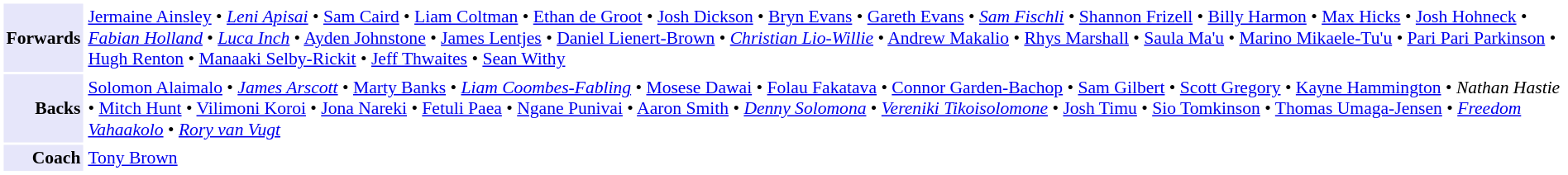<table cellpadding="2" style="border: 1px solid white; font-size:90%">
<tr>
<td style="text-align:right;" bgcolor="lavender"><strong>Forwards</strong></td>
<td style="text-align:left;"><a href='#'>Jermaine Ainsley</a> • <em><a href='#'>Leni Apisai</a></em> • <a href='#'>Sam Caird</a> • <a href='#'>Liam Coltman</a> • <a href='#'>Ethan de Groot</a> • <a href='#'>Josh Dickson</a> • <a href='#'>Bryn Evans</a> • <a href='#'>Gareth Evans</a> • <em><a href='#'>Sam Fischli</a></em> • <a href='#'>Shannon Frizell</a> • <a href='#'>Billy Harmon</a> • <a href='#'>Max Hicks</a> • <a href='#'>Josh Hohneck</a> • <em><a href='#'>Fabian Holland</a></em> • <em><a href='#'>Luca Inch</a></em> • <a href='#'>Ayden Johnstone</a> • <a href='#'>James Lentjes</a> • <a href='#'>Daniel Lienert-Brown</a> • <em><a href='#'>Christian Lio-Willie</a></em> • <a href='#'>Andrew Makalio</a> • <a href='#'>Rhys Marshall</a> • <a href='#'>Saula Ma'u</a> • <a href='#'>Marino Mikaele-Tu'u</a> • <a href='#'>Pari Pari Parkinson</a> • <a href='#'>Hugh Renton</a> • <a href='#'>Manaaki Selby-Rickit</a> • <a href='#'>Jeff Thwaites</a> • <a href='#'>Sean Withy</a></td>
</tr>
<tr>
<td style="text-align:right;" bgcolor="lavender"><strong>Backs</strong></td>
<td style="text-align:left;"><a href='#'>Solomon Alaimalo</a> • <em><a href='#'>James Arscott</a></em> • <a href='#'>Marty Banks</a> • <em><a href='#'>Liam Coombes-Fabling</a></em> • <a href='#'>Mosese Dawai</a> • <a href='#'>Folau Fakatava</a> • <a href='#'>Connor Garden-Bachop</a> • <a href='#'>Sam Gilbert</a> • <a href='#'>Scott Gregory</a> • <a href='#'>Kayne Hammington</a> • <em>Nathan Hastie</em> • <a href='#'>Mitch Hunt</a> • <a href='#'>Vilimoni Koroi</a> • <a href='#'>Jona Nareki</a> • <a href='#'>Fetuli Paea</a> • <a href='#'>Ngane Punivai</a> • <a href='#'>Aaron Smith</a> • <em><a href='#'>Denny Solomona</a></em> • <em><a href='#'>Vereniki Tikoisolomone</a></em> • <a href='#'>Josh Timu</a> • <a href='#'>Sio Tomkinson</a> • <a href='#'>Thomas Umaga-Jensen</a> • <em><a href='#'>Freedom Vahaakolo</a></em> • <em><a href='#'>Rory van Vugt</a></em></td>
</tr>
<tr>
<td style="text-align:right;" bgcolor="lavender"><strong>Coach</strong></td>
<td style="text-align:left;"><a href='#'>Tony Brown</a></td>
</tr>
</table>
